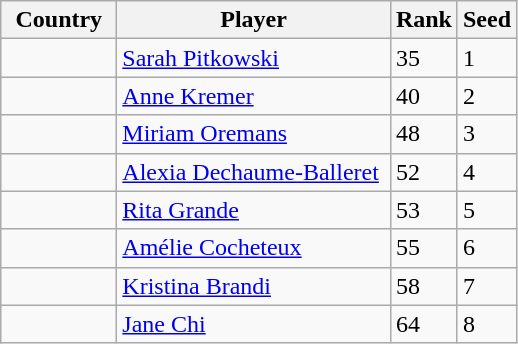<table class="sortable wikitable">
<tr>
<th width="70">Country</th>
<th width="175">Player</th>
<th>Rank</th>
<th>Seed</th>
</tr>
<tr>
<td></td>
<td><a href='#'>Sarah Pitkowski</a></td>
<td>35</td>
<td>1</td>
</tr>
<tr>
<td></td>
<td><a href='#'>Anne Kremer</a></td>
<td>40</td>
<td>2</td>
</tr>
<tr>
<td></td>
<td><a href='#'>Miriam Oremans</a></td>
<td>48</td>
<td>3</td>
</tr>
<tr>
<td></td>
<td><a href='#'>Alexia Dechaume-Balleret</a></td>
<td>52</td>
<td>4</td>
</tr>
<tr>
<td></td>
<td><a href='#'>Rita Grande</a></td>
<td>53</td>
<td>5</td>
</tr>
<tr>
<td></td>
<td><a href='#'>Amélie Cocheteux</a></td>
<td>55</td>
<td>6</td>
</tr>
<tr>
<td></td>
<td><a href='#'>Kristina Brandi</a></td>
<td>58</td>
<td>7</td>
</tr>
<tr>
<td></td>
<td><a href='#'>Jane Chi</a></td>
<td>64</td>
<td>8</td>
</tr>
</table>
